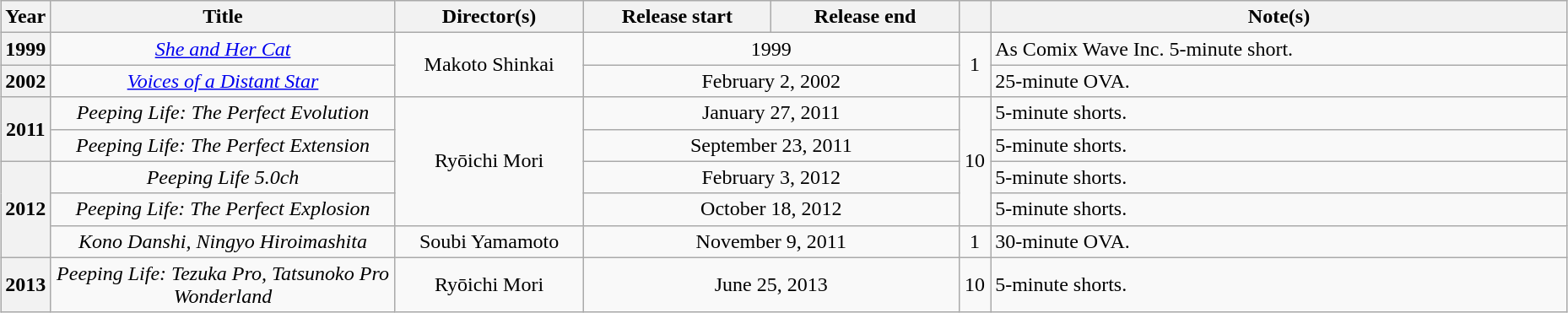<table class="wikitable sortable plainrowheaders" style="text-align: center; width:98%; margin-left: auto; margin-right: auto; border: none;">
<tr>
<th style="width:3%" class="unsortable">Year</th>
<th style="width:22%">Title</th>
<th style="width:12%">Director(s)</th>
<th data-sort-type="date" style="width:12%">Release start</th>
<th data-sort-type="date" style="width:12%">Release end</th>
<th style="width:2%"></th>
<th class="unsortable">Note(s)</th>
</tr>
<tr>
<th rowspan="1" scope="row" style="text-align: center">1999</th>
<td><em><a href='#'>She and Her Cat</a></em></td>
<td rowspan="2">Makoto Shinkai</td>
<td colspan="2">1999</td>
<td rowspan="2">1</td>
<td style="text-align:left;">As Comix Wave Inc. 5-minute short.</td>
</tr>
<tr>
<th rowspan="1" scope="row" style="text-align: center">2002</th>
<td><em><a href='#'>Voices of a Distant Star</a></em></td>
<td colspan="2">February 2, 2002</td>
<td style="text-align:left;">25-minute OVA.</td>
</tr>
<tr>
<th rowspan="2" scope="row" style="text-align: center">2011</th>
<td><em>Peeping Life: The Perfect Evolution</em></td>
<td rowspan="4">Ryōichi Mori</td>
<td colspan="2">January 27, 2011</td>
<td rowspan="4">10</td>
<td style="text-align:left;">5-minute shorts.</td>
</tr>
<tr>
<td><em>Peeping Life: The Perfect Extension</em></td>
<td colspan="2">September 23, 2011</td>
<td style="text-align:left;">5-minute shorts.</td>
</tr>
<tr>
<th rowspan="3" scope="row" style="text-align: center">2012</th>
<td><em>Peeping Life 5.0ch</em></td>
<td colspan="2">February 3, 2012</td>
<td style="text-align:left;">5-minute shorts.</td>
</tr>
<tr>
<td><em>Peeping Life: The Perfect Explosion</em></td>
<td colspan="2">October 18, 2012</td>
<td style="text-align:left;">5-minute shorts.</td>
</tr>
<tr>
<td><em>Kono Danshi, Ningyo Hiroimashita</em></td>
<td>Soubi Yamamoto</td>
<td colspan="2">November 9, 2011</td>
<td>1</td>
<td style="text-align:left;">30-minute OVA.</td>
</tr>
<tr>
<th scope="row" style="text-align: center" rowspan="1">2013</th>
<td><em>Peeping Life: Tezuka Pro, Tatsunoko Pro Wonderland</em></td>
<td>Ryōichi Mori</td>
<td colspan="2">June 25, 2013</td>
<td>10</td>
<td style="text-align:left;">5-minute shorts.</td>
</tr>
</table>
